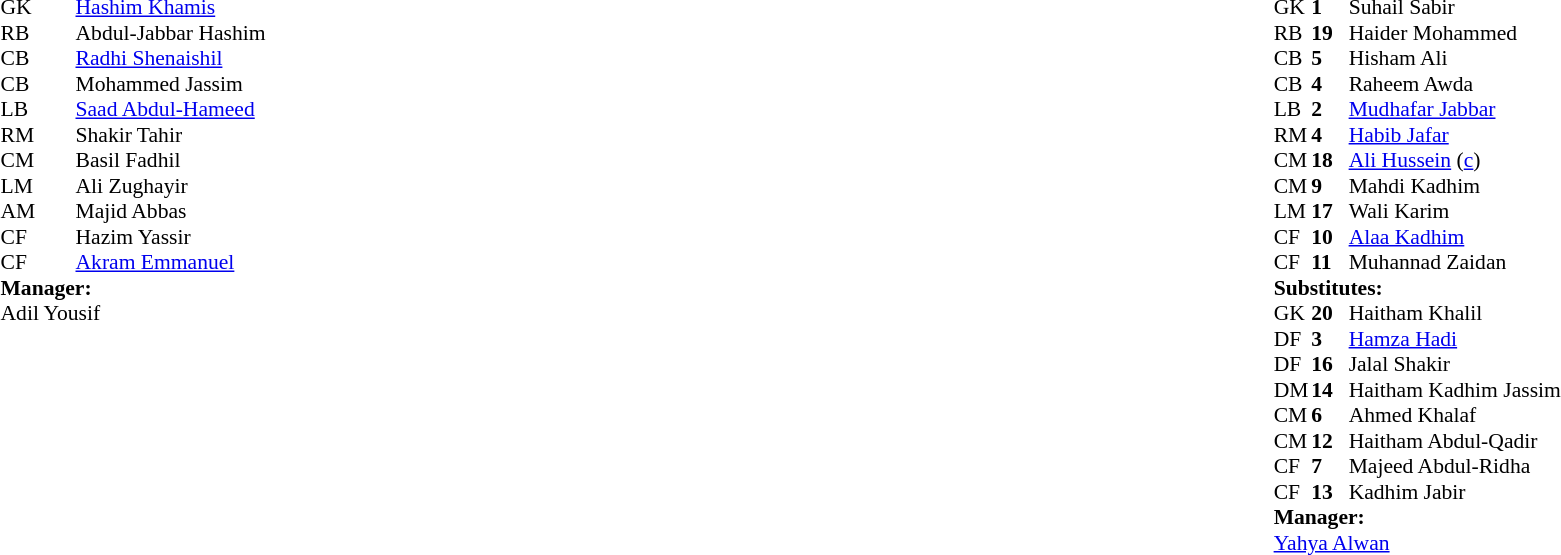<table width="100%">
<tr>
<td valign="top" width="50%"><br><table style="font-size: 90%" cellspacing="0" cellpadding="0">
<tr>
<th width=25></th>
<th width=25></th>
</tr>
<tr>
<td>GK</td>
<td></td>
<td> <a href='#'>Hashim Khamis</a></td>
</tr>
<tr>
<td>RB</td>
<td></td>
<td> Abdul-Jabbar Hashim</td>
</tr>
<tr>
<td>CB</td>
<td></td>
<td> <a href='#'>Radhi Shenaishil</a></td>
</tr>
<tr>
<td>CB</td>
<td></td>
<td> Mohammed Jassim</td>
</tr>
<tr>
<td>LB</td>
<td></td>
<td> <a href='#'>Saad Abdul-Hameed</a></td>
<td></td>
</tr>
<tr>
<td>RM</td>
<td></td>
<td> Shakir Tahir</td>
</tr>
<tr>
<td>CM</td>
<td></td>
<td> Basil Fadhil</td>
</tr>
<tr>
<td>LM</td>
<td></td>
<td> Ali Zughayir</td>
</tr>
<tr>
<td>AM</td>
<td></td>
<td> Majid Abbas</td>
</tr>
<tr>
<td>CF</td>
<td></td>
<td> Hazim Yassir</td>
</tr>
<tr>
<td>CF</td>
<td></td>
<td> <a href='#'>Akram Emmanuel</a></td>
</tr>
<tr>
<td colspan=3><strong>Manager:</strong></td>
</tr>
<tr>
<td colspan=4> Adil Yousif</td>
</tr>
</table>
</td>
<td valign="top" width="50%"><br><table style="font-size: 90%" cellspacing="0" cellpadding="0" align=center>
<tr>
<th width=25></th>
<th width=25></th>
</tr>
<tr>
<td>GK</td>
<td><strong>1</strong></td>
<td> Suhail Sabir</td>
</tr>
<tr>
<td>RB</td>
<td><strong>19</strong></td>
<td> Haider Mohammed</td>
</tr>
<tr>
<td>CB</td>
<td><strong>5</strong></td>
<td> Hisham Ali</td>
<td></td>
</tr>
<tr>
<td>CB</td>
<td><strong>4</strong></td>
<td> Raheem Awda</td>
</tr>
<tr>
<td>LB</td>
<td><strong>2</strong></td>
<td> <a href='#'>Mudhafar Jabbar</a></td>
</tr>
<tr>
<td>RM</td>
<td><strong>4</strong></td>
<td> <a href='#'>Habib Jafar</a></td>
</tr>
<tr>
<td>CM</td>
<td><strong>18</strong></td>
<td> <a href='#'>Ali Hussein</a> (<a href='#'>c</a>)</td>
<td></td>
</tr>
<tr>
<td>CM</td>
<td><strong>9</strong></td>
<td> Mahdi Kadhim</td>
</tr>
<tr>
<td>LM</td>
<td><strong>17</strong></td>
<td> Wali Karim</td>
</tr>
<tr>
<td>CF</td>
<td><strong>10</strong></td>
<td> <a href='#'>Alaa Kadhim</a></td>
</tr>
<tr>
<td>CF</td>
<td><strong>11</strong></td>
<td> Muhannad Zaidan</td>
</tr>
<tr>
<td colspan=3><strong>Substitutes:</strong></td>
</tr>
<tr>
<td>GK</td>
<td><strong>20</strong></td>
<td> Haitham Khalil</td>
</tr>
<tr>
<td>DF</td>
<td><strong>3</strong></td>
<td> <a href='#'>Hamza Hadi</a></td>
</tr>
<tr>
<td>DF</td>
<td><strong>16</strong></td>
<td> Jalal Shakir</td>
</tr>
<tr>
<td>DM</td>
<td><strong>14</strong></td>
<td> Haitham Kadhim Jassim</td>
</tr>
<tr>
<td>CM</td>
<td><strong>6</strong></td>
<td> Ahmed Khalaf</td>
</tr>
<tr>
<td>CM</td>
<td><strong>12</strong></td>
<td> Haitham Abdul-Qadir</td>
<td></td>
</tr>
<tr>
<td>CF</td>
<td><strong>7</strong></td>
<td> Majeed Abdul-Ridha</td>
</tr>
<tr>
<td>CF</td>
<td><strong>13</strong></td>
<td> Kadhim Jabir</td>
</tr>
<tr>
<td colspan=3><strong>Manager:</strong></td>
</tr>
<tr>
<td colspan=4> <a href='#'>Yahya Alwan</a></td>
</tr>
</table>
</td>
</tr>
</table>
